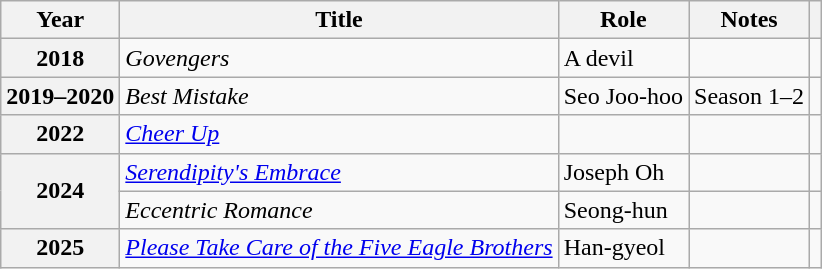<table class="wikitable plainrowheaders">
<tr>
<th scope="col">Year</th>
<th scope="col">Title</th>
<th scope="col">Role</th>
<th scope="col">Notes</th>
<th scope="col"></th>
</tr>
<tr>
<th scope="row">2018</th>
<td><em>Govengers</em></td>
<td>A devil</td>
<td></td>
<td style="text-align:center"></td>
</tr>
<tr>
<th scope="row">2019–2020</th>
<td><em>Best Mistake</em></td>
<td>Seo Joo-hoo</td>
<td>Season 1–2</td>
<td style="text-align:center"></td>
</tr>
<tr>
<th scope="row">2022</th>
<td><em><a href='#'>Cheer Up</a></em></td>
<td></td>
<td></td>
<td style="text-align:center"></td>
</tr>
<tr>
<th scope="row" rowspan="2">2024</th>
<td><em><a href='#'>Serendipity's Embrace</a></em></td>
<td>Joseph Oh</td>
<td></td>
<td style="text-align:center"></td>
</tr>
<tr>
<td><em>Eccentric Romance</em></td>
<td>Seong-hun</td>
<td></td>
<td style="text-align:center"></td>
</tr>
<tr>
<th scope="row">2025</th>
<td><em><a href='#'>Please Take Care of the Five Eagle Brothers</a></em></td>
<td>Han-gyeol</td>
<td></td>
<td style="text-align:center"></td>
</tr>
</table>
